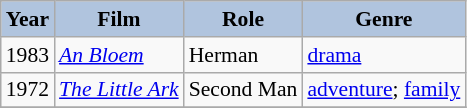<table class="wikitable" style="font-size:90%;">
<tr>
<th style="background:#B0C4DE;">Year</th>
<th style="background:#B0C4DE;">Film</th>
<th style="background:#B0C4DE;">Role</th>
<th style="background:#B0C4DE;">Genre</th>
</tr>
<tr>
<td>1983</td>
<td><em><a href='#'>An Bloem</a></em></td>
<td>Herman</td>
<td><a href='#'>drama</a></td>
</tr>
<tr>
<td>1972</td>
<td><em><a href='#'>The Little Ark</a></em></td>
<td>Second Man</td>
<td><a href='#'>adventure</a>; <a href='#'>family</a></td>
</tr>
<tr>
</tr>
</table>
